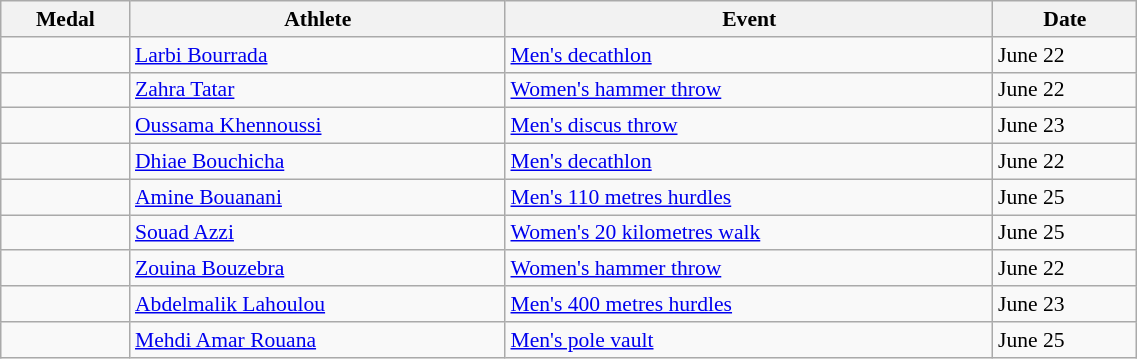<table class="wikitable" style="font-size:90%" width=60%>
<tr>
<th>Medal</th>
<th>Athlete</th>
<th>Event</th>
<th>Date</th>
</tr>
<tr>
<td></td>
<td><a href='#'>Larbi Bourrada</a></td>
<td><a href='#'>Men's decathlon</a></td>
<td>June 22</td>
</tr>
<tr>
<td></td>
<td><a href='#'>Zahra Tatar</a></td>
<td><a href='#'>Women's hammer throw</a></td>
<td>June 22</td>
</tr>
<tr>
<td></td>
<td><a href='#'>Oussama Khennoussi</a></td>
<td><a href='#'>Men's discus throw</a></td>
<td>June 23</td>
</tr>
<tr>
<td></td>
<td><a href='#'>Dhiae Bouchicha</a></td>
<td><a href='#'>Men's decathlon</a></td>
<td>June 22</td>
</tr>
<tr>
<td></td>
<td><a href='#'>Amine Bouanani</a></td>
<td><a href='#'>Men's 110 metres hurdles</a></td>
<td>June 25</td>
</tr>
<tr>
<td></td>
<td><a href='#'>Souad Azzi</a></td>
<td><a href='#'>Women's 20 kilometres walk</a></td>
<td>June 25</td>
</tr>
<tr>
<td></td>
<td><a href='#'>Zouina Bouzebra</a></td>
<td><a href='#'>Women's hammer throw</a></td>
<td>June 22</td>
</tr>
<tr>
<td></td>
<td><a href='#'>Abdelmalik Lahoulou</a></td>
<td><a href='#'>Men's 400 metres hurdles</a></td>
<td>June 23</td>
</tr>
<tr>
<td></td>
<td><a href='#'>Mehdi Amar Rouana</a></td>
<td><a href='#'>Men's pole vault</a></td>
<td>June 25</td>
</tr>
</table>
